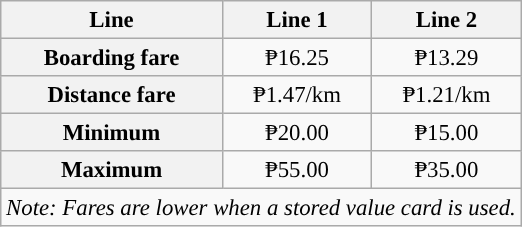<table class="wikitable floatright" style="font-size:95%; border: none; text-align:center">
<tr>
<th>Line</th>
<th style="background-color:#">Line 1</th>
<th style="background-color:#">Line 2</th>
</tr>
<tr>
<th>Boarding fare</th>
<td>₱16.25</td>
<td>₱13.29</td>
</tr>
<tr>
<th>Distance fare</th>
<td>₱1.47/km</td>
<td>₱1.21/km</td>
</tr>
<tr>
<th>Minimum</th>
<td>₱20.00</td>
<td>₱15.00</td>
</tr>
<tr>
<th>Maximum</th>
<td>₱55.00</td>
<td>₱35.00</td>
</tr>
<tr>
<td colspan="3"><em>Note: Fares are lower when a stored value card is used.</em></td>
</tr>
</table>
